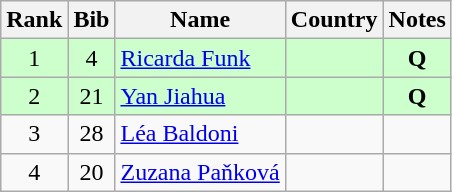<table class="wikitable" style="text-align:center;">
<tr>
<th>Rank</th>
<th>Bib</th>
<th>Name</th>
<th>Country</th>
<th>Notes</th>
</tr>
<tr bgcolor=ccffcc>
<td>1</td>
<td>4</td>
<td align=left><a href='#'>Ricarda Funk</a></td>
<td align=left></td>
<td><strong>Q</strong></td>
</tr>
<tr bgcolor=ccffcc>
<td>2</td>
<td>21</td>
<td align=left><a href='#'>Yan Jiahua</a></td>
<td align=left></td>
<td><strong>Q</strong></td>
</tr>
<tr>
<td>3</td>
<td>28</td>
<td align=left><a href='#'>Léa Baldoni</a></td>
<td align=left></td>
<td></td>
</tr>
<tr>
<td>4</td>
<td>20</td>
<td align=left><a href='#'>Zuzana Paňková</a></td>
<td align=left></td>
<td></td>
</tr>
</table>
